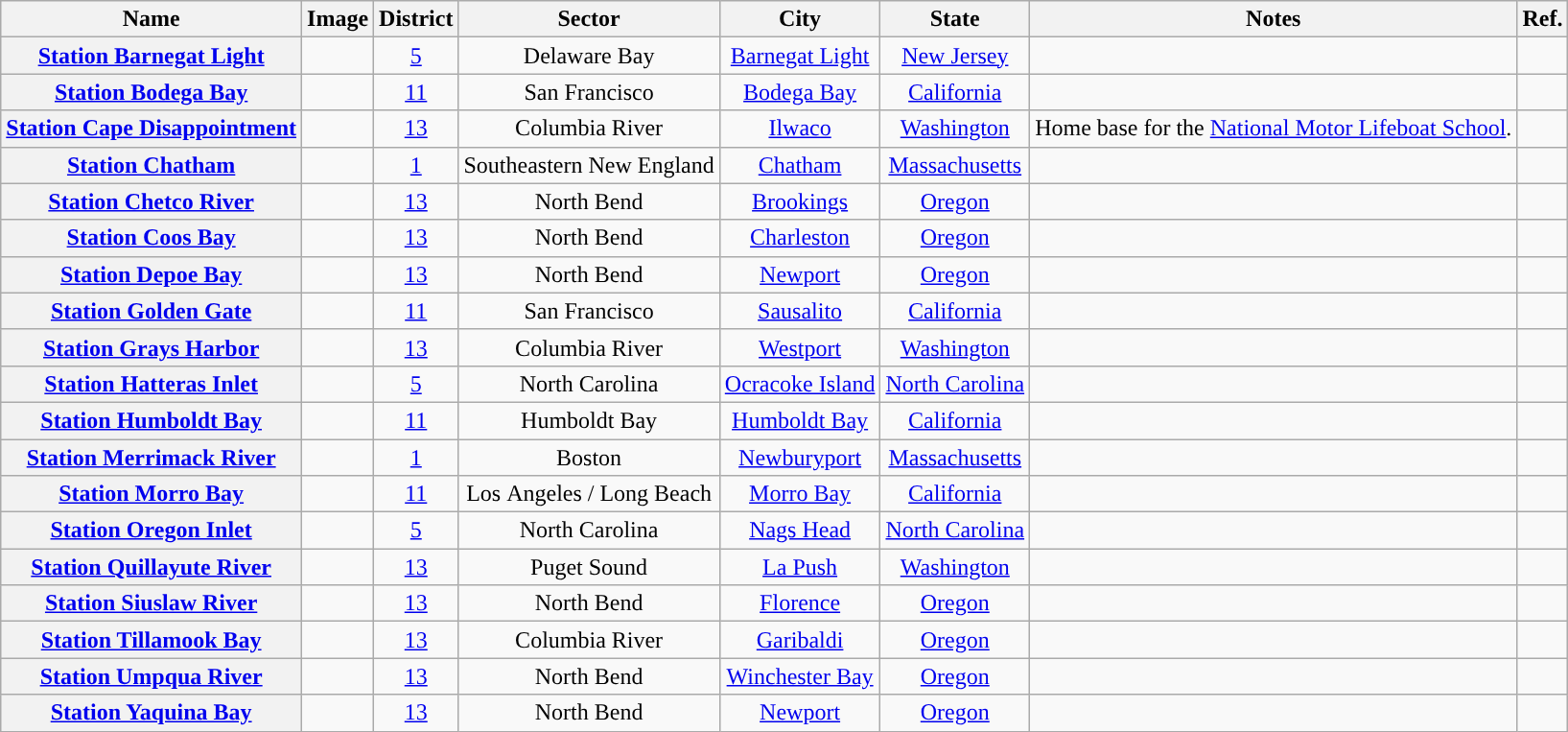<table class="wikitable sortable" style="font-size:100%;text-align:center;">
<tr>
<th>Name</th>
<th class="unsortable">Image</th>
<th>District</th>
<th>Sector</th>
<th>City</th>
<th>State</th>
<th class="unsortable">Notes</th>
<th class="unsortable">Ref.</th>
</tr>
<tr>
<th><a href='#'>Station Barnegat Light</a></th>
<td></td>
<td><a href='#'>5</a></td>
<td>Delaware Bay</td>
<td><a href='#'>Barnegat Light</a></td>
<td><a href='#'>New Jersey</a></td>
<td style="text-align:left;"></td>
<td></td>
</tr>
<tr>
<th><a href='#'>Station Bodega Bay</a></th>
<td></td>
<td><a href='#'>11</a></td>
<td>San Francisco</td>
<td><a href='#'>Bodega Bay</a></td>
<td><a href='#'>California</a></td>
<td style="text-align:left;"></td>
<td></td>
</tr>
<tr>
<th><a href='#'>Station Cape Disappointment</a></th>
<td></td>
<td><a href='#'>13</a></td>
<td>Columbia River</td>
<td><a href='#'>Ilwaco</a></td>
<td><a href='#'>Washington</a></td>
<td style="text-align:left;">Home base for the <a href='#'>National Motor Lifeboat School</a>.</td>
<td></td>
</tr>
<tr>
<th><a href='#'>Station Chatham</a></th>
<td></td>
<td><a href='#'>1</a></td>
<td>Southeastern New England</td>
<td><a href='#'>Chatham</a></td>
<td><a href='#'>Massachusetts</a></td>
<td style="text-align:left;"></td>
<td></td>
</tr>
<tr>
<th><a href='#'>Station Chetco River</a></th>
<td></td>
<td><a href='#'>13</a></td>
<td>North Bend</td>
<td><a href='#'>Brookings</a></td>
<td><a href='#'>Oregon</a></td>
<td style="text-align:left;"></td>
<td></td>
</tr>
<tr>
<th><a href='#'>Station Coos Bay</a></th>
<td></td>
<td><a href='#'>13</a></td>
<td>North Bend</td>
<td><a href='#'>Charleston</a></td>
<td><a href='#'>Oregon</a></td>
<td style="text-align:left;"></td>
<td></td>
</tr>
<tr>
<th><a href='#'>Station Depoe Bay</a></th>
<td></td>
<td><a href='#'>13</a></td>
<td>North Bend</td>
<td><a href='#'>Newport</a></td>
<td><a href='#'>Oregon</a></td>
<td style="text-align:left;"></td>
<td></td>
</tr>
<tr>
<th><a href='#'>Station Golden Gate</a></th>
<td></td>
<td><a href='#'>11</a></td>
<td>San Francisco</td>
<td><a href='#'>Sausalito</a></td>
<td><a href='#'>California</a></td>
<td style="text-align:left;"></td>
<td></td>
</tr>
<tr>
<th><a href='#'>Station Grays Harbor</a></th>
<td></td>
<td><a href='#'>13</a></td>
<td>Columbia River</td>
<td><a href='#'>Westport</a></td>
<td><a href='#'>Washington</a></td>
<td style="text-align:left;"></td>
<td></td>
</tr>
<tr>
<th><a href='#'>Station Hatteras Inlet</a></th>
<td></td>
<td><a href='#'>5</a></td>
<td>North Carolina</td>
<td><a href='#'>Ocracoke Island</a></td>
<td><a href='#'>North Carolina</a></td>
<td style="text-align:left;"></td>
<td></td>
</tr>
<tr>
<th><a href='#'>Station Humboldt Bay</a></th>
<td></td>
<td><a href='#'>11</a></td>
<td>Humboldt Bay</td>
<td><a href='#'>Humboldt Bay</a></td>
<td><a href='#'>California</a></td>
<td style="text-align:left;"></td>
<td></td>
</tr>
<tr>
<th><a href='#'>Station Merrimack River</a></th>
<td></td>
<td><a href='#'>1</a></td>
<td>Boston</td>
<td><a href='#'>Newburyport</a></td>
<td><a href='#'>Massachusetts</a></td>
<td style="text-align:left;"></td>
<td></td>
</tr>
<tr>
<th><a href='#'>Station Morro Bay</a></th>
<td></td>
<td><a href='#'>11</a></td>
<td>Los Angeles / Long Beach</td>
<td><a href='#'>Morro Bay</a></td>
<td><a href='#'>California</a></td>
<td style="text-align:left;"></td>
<td></td>
</tr>
<tr>
<th><a href='#'>Station Oregon Inlet</a></th>
<td></td>
<td><a href='#'>5</a></td>
<td>North Carolina</td>
<td><a href='#'>Nags Head</a></td>
<td><a href='#'>North Carolina</a></td>
<td style="text-align:left;"></td>
<td></td>
</tr>
<tr>
<th><a href='#'>Station Quillayute River</a></th>
<td></td>
<td><a href='#'>13</a></td>
<td>Puget Sound</td>
<td><a href='#'>La Push</a></td>
<td><a href='#'>Washington</a></td>
<td style="text-align:left;"></td>
<td></td>
</tr>
<tr>
<th><a href='#'>Station Siuslaw River</a></th>
<td></td>
<td><a href='#'>13</a></td>
<td>North Bend</td>
<td><a href='#'>Florence</a></td>
<td><a href='#'>Oregon</a></td>
<td style="text-align:left;"></td>
<td></td>
</tr>
<tr>
<th><a href='#'>Station Tillamook Bay</a></th>
<td></td>
<td><a href='#'>13</a></td>
<td>Columbia River</td>
<td><a href='#'>Garibaldi</a></td>
<td><a href='#'>Oregon</a></td>
<td style="text-align:left;"></td>
<td></td>
</tr>
<tr>
<th><a href='#'>Station Umpqua River</a></th>
<td></td>
<td><a href='#'>13</a></td>
<td>North Bend</td>
<td><a href='#'>Winchester Bay</a></td>
<td><a href='#'>Oregon</a></td>
<td style="text-align:left;"></td>
<td></td>
</tr>
<tr>
<th><a href='#'>Station Yaquina Bay</a></th>
<td></td>
<td><a href='#'>13</a></td>
<td>North Bend</td>
<td><a href='#'>Newport</a></td>
<td><a href='#'>Oregon</a></td>
<td style="text-align:left;"></td>
<td></td>
</tr>
</table>
